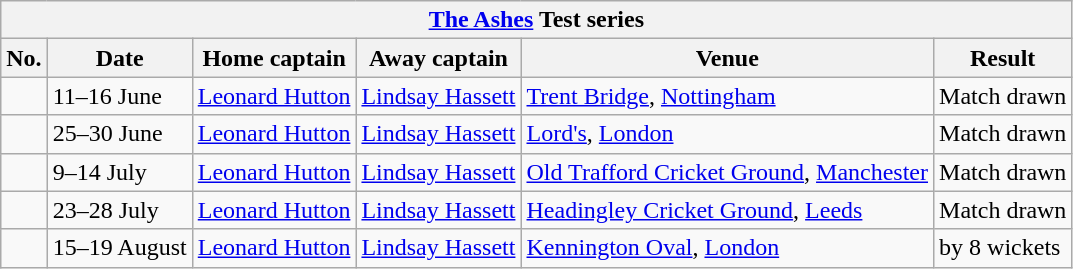<table class="wikitable">
<tr>
<th colspan="9"><a href='#'>The Ashes</a> Test series</th>
</tr>
<tr>
<th>No.</th>
<th>Date</th>
<th>Home captain</th>
<th>Away captain</th>
<th>Venue</th>
<th>Result</th>
</tr>
<tr>
<td></td>
<td>11–16 June</td>
<td><a href='#'>Leonard Hutton</a></td>
<td><a href='#'>Lindsay Hassett</a></td>
<td><a href='#'>Trent Bridge</a>, <a href='#'>Nottingham</a></td>
<td>Match drawn</td>
</tr>
<tr>
<td></td>
<td>25–30 June</td>
<td><a href='#'>Leonard Hutton</a></td>
<td><a href='#'>Lindsay Hassett</a></td>
<td><a href='#'>Lord's</a>, <a href='#'>London</a></td>
<td>Match drawn</td>
</tr>
<tr>
<td></td>
<td>9–14 July</td>
<td><a href='#'>Leonard Hutton</a></td>
<td><a href='#'>Lindsay Hassett</a></td>
<td><a href='#'>Old Trafford Cricket Ground</a>, <a href='#'>Manchester</a></td>
<td>Match drawn</td>
</tr>
<tr>
<td></td>
<td>23–28 July</td>
<td><a href='#'>Leonard Hutton</a></td>
<td><a href='#'>Lindsay Hassett</a></td>
<td><a href='#'>Headingley Cricket Ground</a>, <a href='#'>Leeds</a></td>
<td>Match drawn</td>
</tr>
<tr>
<td></td>
<td>15–19 August</td>
<td><a href='#'>Leonard Hutton</a></td>
<td><a href='#'>Lindsay Hassett</a></td>
<td><a href='#'>Kennington Oval</a>, <a href='#'>London</a></td>
<td> by 8 wickets</td>
</tr>
</table>
